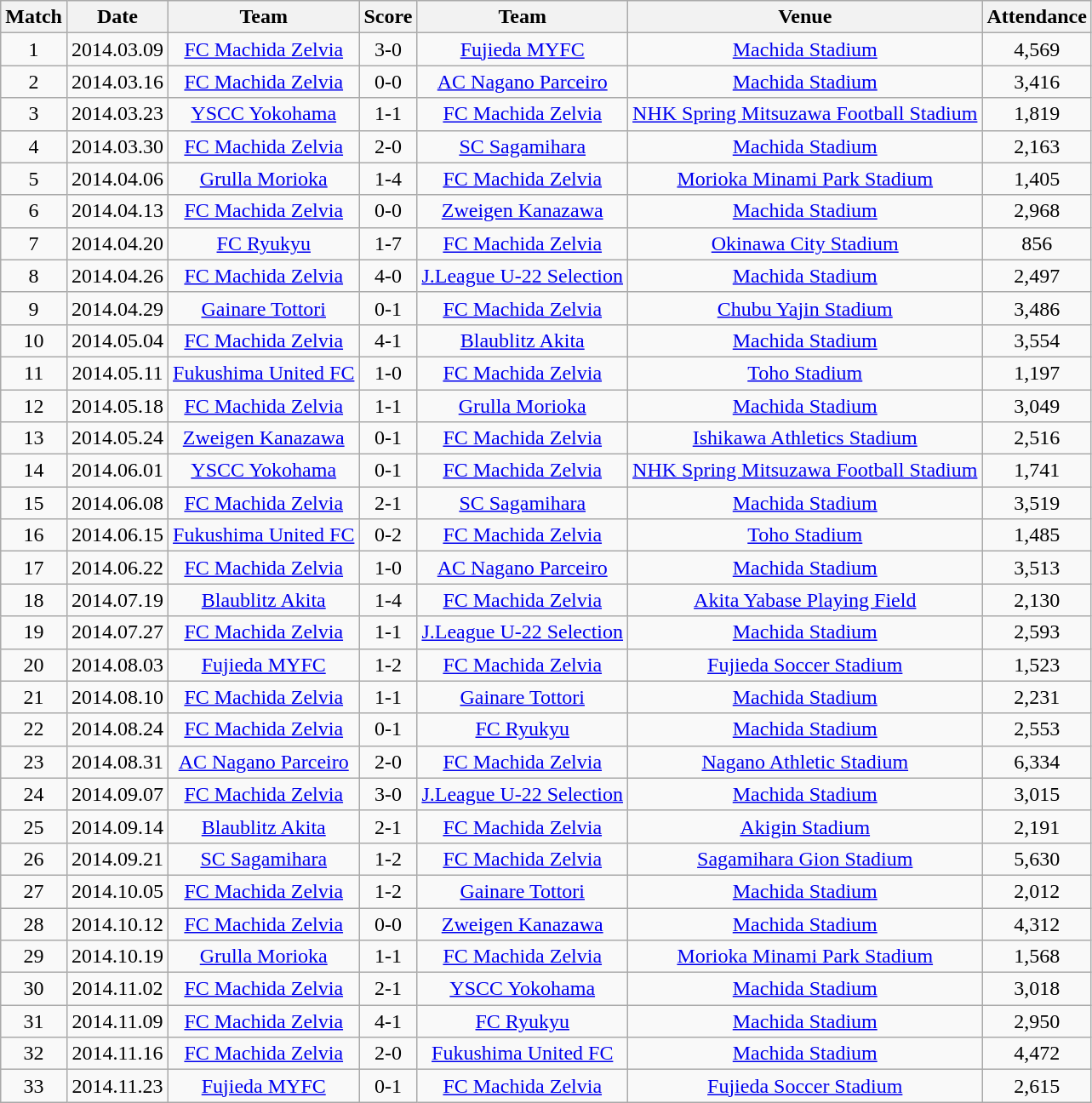<table class="wikitable" style="text-align:center;">
<tr>
<th>Match</th>
<th>Date</th>
<th>Team</th>
<th>Score</th>
<th>Team</th>
<th>Venue</th>
<th>Attendance</th>
</tr>
<tr>
<td>1</td>
<td>2014.03.09</td>
<td><a href='#'>FC Machida Zelvia</a></td>
<td>3-0</td>
<td><a href='#'>Fujieda MYFC</a></td>
<td><a href='#'>Machida Stadium</a></td>
<td>4,569</td>
</tr>
<tr>
<td>2</td>
<td>2014.03.16</td>
<td><a href='#'>FC Machida Zelvia</a></td>
<td>0-0</td>
<td><a href='#'>AC Nagano Parceiro</a></td>
<td><a href='#'>Machida Stadium</a></td>
<td>3,416</td>
</tr>
<tr>
<td>3</td>
<td>2014.03.23</td>
<td><a href='#'>YSCC Yokohama</a></td>
<td>1-1</td>
<td><a href='#'>FC Machida Zelvia</a></td>
<td><a href='#'>NHK Spring Mitsuzawa Football Stadium</a></td>
<td>1,819</td>
</tr>
<tr>
<td>4</td>
<td>2014.03.30</td>
<td><a href='#'>FC Machida Zelvia</a></td>
<td>2-0</td>
<td><a href='#'>SC Sagamihara</a></td>
<td><a href='#'>Machida Stadium</a></td>
<td>2,163</td>
</tr>
<tr>
<td>5</td>
<td>2014.04.06</td>
<td><a href='#'>Grulla Morioka</a></td>
<td>1-4</td>
<td><a href='#'>FC Machida Zelvia</a></td>
<td><a href='#'>Morioka Minami Park Stadium</a></td>
<td>1,405</td>
</tr>
<tr>
<td>6</td>
<td>2014.04.13</td>
<td><a href='#'>FC Machida Zelvia</a></td>
<td>0-0</td>
<td><a href='#'>Zweigen Kanazawa</a></td>
<td><a href='#'>Machida Stadium</a></td>
<td>2,968</td>
</tr>
<tr>
<td>7</td>
<td>2014.04.20</td>
<td><a href='#'>FC Ryukyu</a></td>
<td>1-7</td>
<td><a href='#'>FC Machida Zelvia</a></td>
<td><a href='#'>Okinawa City Stadium</a></td>
<td>856</td>
</tr>
<tr>
<td>8</td>
<td>2014.04.26</td>
<td><a href='#'>FC Machida Zelvia</a></td>
<td>4-0</td>
<td><a href='#'>J.League U-22 Selection</a></td>
<td><a href='#'>Machida Stadium</a></td>
<td>2,497</td>
</tr>
<tr>
<td>9</td>
<td>2014.04.29</td>
<td><a href='#'>Gainare Tottori</a></td>
<td>0-1</td>
<td><a href='#'>FC Machida Zelvia</a></td>
<td><a href='#'>Chubu Yajin Stadium</a></td>
<td>3,486</td>
</tr>
<tr>
<td>10</td>
<td>2014.05.04</td>
<td><a href='#'>FC Machida Zelvia</a></td>
<td>4-1</td>
<td><a href='#'>Blaublitz Akita</a></td>
<td><a href='#'>Machida Stadium</a></td>
<td>3,554</td>
</tr>
<tr>
<td>11</td>
<td>2014.05.11</td>
<td><a href='#'>Fukushima United FC</a></td>
<td>1-0</td>
<td><a href='#'>FC Machida Zelvia</a></td>
<td><a href='#'>Toho Stadium</a></td>
<td>1,197</td>
</tr>
<tr>
<td>12</td>
<td>2014.05.18</td>
<td><a href='#'>FC Machida Zelvia</a></td>
<td>1-1</td>
<td><a href='#'>Grulla Morioka</a></td>
<td><a href='#'>Machida Stadium</a></td>
<td>3,049</td>
</tr>
<tr>
<td>13</td>
<td>2014.05.24</td>
<td><a href='#'>Zweigen Kanazawa</a></td>
<td>0-1</td>
<td><a href='#'>FC Machida Zelvia</a></td>
<td><a href='#'>Ishikawa Athletics Stadium</a></td>
<td>2,516</td>
</tr>
<tr>
<td>14</td>
<td>2014.06.01</td>
<td><a href='#'>YSCC Yokohama</a></td>
<td>0-1</td>
<td><a href='#'>FC Machida Zelvia</a></td>
<td><a href='#'>NHK Spring Mitsuzawa Football Stadium</a></td>
<td>1,741</td>
</tr>
<tr>
<td>15</td>
<td>2014.06.08</td>
<td><a href='#'>FC Machida Zelvia</a></td>
<td>2-1</td>
<td><a href='#'>SC Sagamihara</a></td>
<td><a href='#'>Machida Stadium</a></td>
<td>3,519</td>
</tr>
<tr>
<td>16</td>
<td>2014.06.15</td>
<td><a href='#'>Fukushima United FC</a></td>
<td>0-2</td>
<td><a href='#'>FC Machida Zelvia</a></td>
<td><a href='#'>Toho Stadium</a></td>
<td>1,485</td>
</tr>
<tr>
<td>17</td>
<td>2014.06.22</td>
<td><a href='#'>FC Machida Zelvia</a></td>
<td>1-0</td>
<td><a href='#'>AC Nagano Parceiro</a></td>
<td><a href='#'>Machida Stadium</a></td>
<td>3,513</td>
</tr>
<tr>
<td>18</td>
<td>2014.07.19</td>
<td><a href='#'>Blaublitz Akita</a></td>
<td>1-4</td>
<td><a href='#'>FC Machida Zelvia</a></td>
<td><a href='#'>Akita Yabase Playing Field</a></td>
<td>2,130</td>
</tr>
<tr>
<td>19</td>
<td>2014.07.27</td>
<td><a href='#'>FC Machida Zelvia</a></td>
<td>1-1</td>
<td><a href='#'>J.League U-22 Selection</a></td>
<td><a href='#'>Machida Stadium</a></td>
<td>2,593</td>
</tr>
<tr>
<td>20</td>
<td>2014.08.03</td>
<td><a href='#'>Fujieda MYFC</a></td>
<td>1-2</td>
<td><a href='#'>FC Machida Zelvia</a></td>
<td><a href='#'>Fujieda Soccer Stadium</a></td>
<td>1,523</td>
</tr>
<tr>
<td>21</td>
<td>2014.08.10</td>
<td><a href='#'>FC Machida Zelvia</a></td>
<td>1-1</td>
<td><a href='#'>Gainare Tottori</a></td>
<td><a href='#'>Machida Stadium</a></td>
<td>2,231</td>
</tr>
<tr>
<td>22</td>
<td>2014.08.24</td>
<td><a href='#'>FC Machida Zelvia</a></td>
<td>0-1</td>
<td><a href='#'>FC Ryukyu</a></td>
<td><a href='#'>Machida Stadium</a></td>
<td>2,553</td>
</tr>
<tr>
<td>23</td>
<td>2014.08.31</td>
<td><a href='#'>AC Nagano Parceiro</a></td>
<td>2-0</td>
<td><a href='#'>FC Machida Zelvia</a></td>
<td><a href='#'>Nagano Athletic Stadium</a></td>
<td>6,334</td>
</tr>
<tr>
<td>24</td>
<td>2014.09.07</td>
<td><a href='#'>FC Machida Zelvia</a></td>
<td>3-0</td>
<td><a href='#'>J.League U-22 Selection</a></td>
<td><a href='#'>Machida Stadium</a></td>
<td>3,015</td>
</tr>
<tr>
<td>25</td>
<td>2014.09.14</td>
<td><a href='#'>Blaublitz Akita</a></td>
<td>2-1</td>
<td><a href='#'>FC Machida Zelvia</a></td>
<td><a href='#'>Akigin Stadium</a></td>
<td>2,191</td>
</tr>
<tr>
<td>26</td>
<td>2014.09.21</td>
<td><a href='#'>SC Sagamihara</a></td>
<td>1-2</td>
<td><a href='#'>FC Machida Zelvia</a></td>
<td><a href='#'>Sagamihara Gion Stadium</a></td>
<td>5,630</td>
</tr>
<tr>
<td>27</td>
<td>2014.10.05</td>
<td><a href='#'>FC Machida Zelvia</a></td>
<td>1-2</td>
<td><a href='#'>Gainare Tottori</a></td>
<td><a href='#'>Machida Stadium</a></td>
<td>2,012</td>
</tr>
<tr>
<td>28</td>
<td>2014.10.12</td>
<td><a href='#'>FC Machida Zelvia</a></td>
<td>0-0</td>
<td><a href='#'>Zweigen Kanazawa</a></td>
<td><a href='#'>Machida Stadium</a></td>
<td>4,312</td>
</tr>
<tr>
<td>29</td>
<td>2014.10.19</td>
<td><a href='#'>Grulla Morioka</a></td>
<td>1-1</td>
<td><a href='#'>FC Machida Zelvia</a></td>
<td><a href='#'>Morioka Minami Park Stadium</a></td>
<td>1,568</td>
</tr>
<tr>
<td>30</td>
<td>2014.11.02</td>
<td><a href='#'>FC Machida Zelvia</a></td>
<td>2-1</td>
<td><a href='#'>YSCC Yokohama</a></td>
<td><a href='#'>Machida Stadium</a></td>
<td>3,018</td>
</tr>
<tr>
<td>31</td>
<td>2014.11.09</td>
<td><a href='#'>FC Machida Zelvia</a></td>
<td>4-1</td>
<td><a href='#'>FC Ryukyu</a></td>
<td><a href='#'>Machida Stadium</a></td>
<td>2,950</td>
</tr>
<tr>
<td>32</td>
<td>2014.11.16</td>
<td><a href='#'>FC Machida Zelvia</a></td>
<td>2-0</td>
<td><a href='#'>Fukushima United FC</a></td>
<td><a href='#'>Machida Stadium</a></td>
<td>4,472</td>
</tr>
<tr>
<td>33</td>
<td>2014.11.23</td>
<td><a href='#'>Fujieda MYFC</a></td>
<td>0-1</td>
<td><a href='#'>FC Machida Zelvia</a></td>
<td><a href='#'>Fujieda Soccer Stadium</a></td>
<td>2,615</td>
</tr>
</table>
